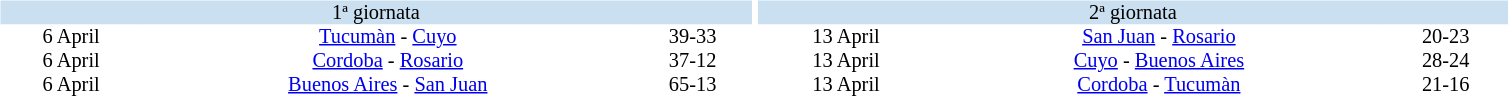<table table width=80%>
<tr>
<td width=50% valign="top"><br><table border=0 cellspacing=0 cellpadding=0 style="font-size: 85%; border-collapse: collapse;" width=100%>
<tr bgcolor="#CADFF0">
<td style="font-size:100%"; align="center" colspan="3">1ª giornata</td>
</tr>
<tr align=center bgcolor=#FFFFFF>
<td>6 April</td>
<td><a href='#'>Tucumàn</a> - <a href='#'>Cuyo</a></td>
<td>39-33</td>
</tr>
<tr align=center bgcolor=#FFFFFF>
<td>6 April</td>
<td><a href='#'>Cordoba</a> - <a href='#'>Rosario</a></td>
<td>37-12</td>
</tr>
<tr align=center bgcolor=#FFFFFF>
<td>6 April</td>
<td><a href='#'>Buenos Aires</a> - <a href='#'>San Juan</a></td>
<td>65-13</td>
</tr>
</table>
</td>
<td width=50% valign="top"><br><table border=0 cellspacing=0 cellpadding=0 style="font-size: 85%; border-collapse: collapse;" width=100%>
<tr bgcolor="#CADFF0">
<td style="font-size:100%"; align="center" colspan="3">2ª giornata</td>
</tr>
<tr align=center bgcolor=#FFFFFF>
<td>13 April</td>
<td><a href='#'>San Juan</a> - <a href='#'>Rosario</a></td>
<td>20-23</td>
</tr>
<tr align=center bgcolor=#FFFFFF>
<td>13 April</td>
<td><a href='#'>Cuyo</a> - <a href='#'>Buenos Aires</a></td>
<td>28-24</td>
</tr>
<tr align=center bgcolor=#FFFFFF>
<td>13 April</td>
<td><a href='#'>Cordoba</a> - <a href='#'>Tucumàn</a></td>
<td>21-16</td>
</tr>
</table>
</td>
</tr>
</table>
